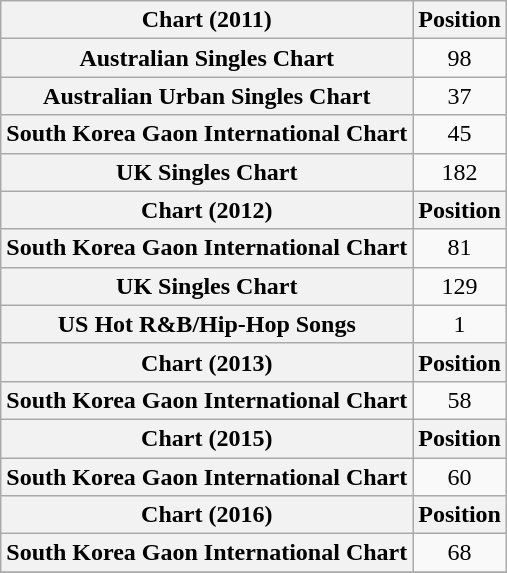<table class="wikitable sortable plainrowheaders" style="text-align:center;">
<tr>
<th scope="col">Chart (2011)</th>
<th scope="col">Position</th>
</tr>
<tr>
<th scope="row">Australian Singles Chart</th>
<td>98</td>
</tr>
<tr>
<th scope="row">Australian Urban Singles Chart</th>
<td>37</td>
</tr>
<tr>
<th scope="row">South Korea Gaon International Chart</th>
<td>45</td>
</tr>
<tr>
<th scope="row">UK Singles Chart</th>
<td>182</td>
</tr>
<tr>
<th scope="col">Chart (2012)</th>
<th scope="col">Position</th>
</tr>
<tr>
<th scope="row">South Korea Gaon International Chart</th>
<td>81</td>
</tr>
<tr>
<th scope="row">UK Singles Chart</th>
<td>129</td>
</tr>
<tr>
<th scope="row">US Hot R&B/Hip-Hop Songs</th>
<td>1</td>
</tr>
<tr>
<th scope="col">Chart (2013)</th>
<th scope="col">Position</th>
</tr>
<tr>
<th scope="row">South Korea Gaon International Chart</th>
<td style="text-align:center;">58</td>
</tr>
<tr>
<th scope="col">Chart (2015)</th>
<th scope="col">Position</th>
</tr>
<tr>
<th scope="row">South Korea Gaon International Chart</th>
<td>60</td>
</tr>
<tr>
<th scope="col">Chart (2016)</th>
<th scope="col">Position</th>
</tr>
<tr>
<th scope="row">South Korea Gaon International Chart</th>
<td>68</td>
</tr>
<tr>
</tr>
</table>
